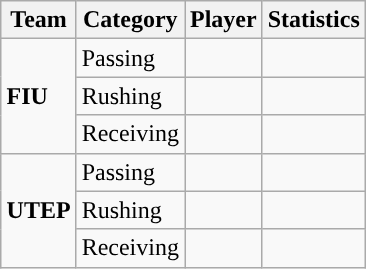<table class="wikitable" style="float: right;">
<tr>
<th>Team</th>
<th>Category</th>
<th>Player</th>
<th>Statistics</th>
</tr>
<tr>
<td rowspan=3><strong>FIU</strong></td>
<td>Passing</td>
<td></td>
<td></td>
</tr>
<tr>
<td>Rushing</td>
<td></td>
<td></td>
</tr>
<tr>
<td>Receiving</td>
<td></td>
<td></td>
</tr>
<tr>
<td rowspan=3><strong>UTEP</strong></td>
<td>Passing</td>
<td></td>
<td></td>
</tr>
<tr>
<td>Rushing</td>
<td></td>
<td></td>
</tr>
<tr>
<td>Receiving</td>
<td></td>
<td></td>
</tr>
</table>
